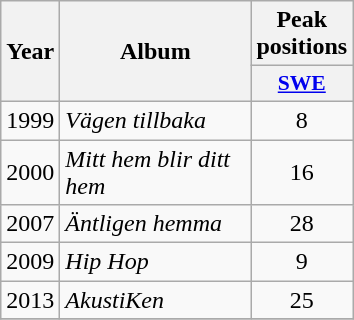<table class="wikitable">
<tr>
<th align="center" rowspan="2" width="10">Year</th>
<th align="center" rowspan="2" width="120">Album</th>
<th align="center" colspan="1" width="20">Peak positions</th>
</tr>
<tr>
<th scope="col" style="width:3em;font-size:90%;"><a href='#'>SWE</a><br></th>
</tr>
<tr>
<td style="text-align:center;">1999</td>
<td><em>Vägen tillbaka</em></td>
<td style="text-align:center;">8</td>
</tr>
<tr>
<td style="text-align:center;">2000</td>
<td><em>Mitt hem blir ditt hem</em></td>
<td style="text-align:center;">16</td>
</tr>
<tr>
<td style="text-align:center;">2007</td>
<td><em>Äntligen hemma</em></td>
<td style="text-align:center;">28</td>
</tr>
<tr>
<td style="text-align:center;">2009</td>
<td><em>Hip Hop</em></td>
<td style="text-align:center;">9</td>
</tr>
<tr>
<td style="text-align:center;">2013</td>
<td><em>AkustiKen</em> </td>
<td style="text-align:center;">25</td>
</tr>
<tr>
</tr>
</table>
